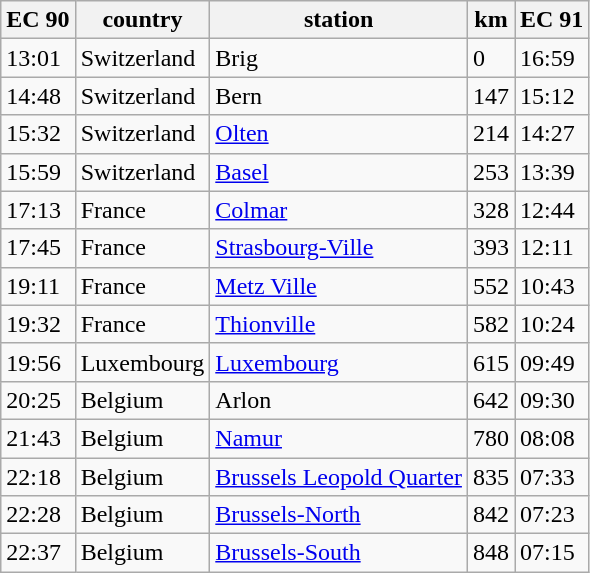<table class="wikitable">
<tr>
<th>EC 90</th>
<th>country</th>
<th>station</th>
<th>km</th>
<th>EC 91</th>
</tr>
<tr>
<td>13:01</td>
<td>Switzerland</td>
<td>Brig</td>
<td>0</td>
<td>16:59</td>
</tr>
<tr>
<td>14:48</td>
<td>Switzerland</td>
<td>Bern</td>
<td>147</td>
<td>15:12</td>
</tr>
<tr>
<td>15:32</td>
<td>Switzerland</td>
<td><a href='#'>Olten</a></td>
<td>214</td>
<td>14:27</td>
</tr>
<tr>
<td>15:59</td>
<td>Switzerland</td>
<td><a href='#'>Basel</a></td>
<td>253</td>
<td>13:39</td>
</tr>
<tr>
<td>17:13</td>
<td>France</td>
<td><a href='#'>Colmar</a></td>
<td>328</td>
<td>12:44</td>
</tr>
<tr>
<td>17:45</td>
<td>France</td>
<td><a href='#'>Strasbourg-Ville</a></td>
<td>393</td>
<td>12:11</td>
</tr>
<tr>
<td>19:11</td>
<td>France</td>
<td><a href='#'>Metz Ville</a></td>
<td>552</td>
<td>10:43</td>
</tr>
<tr>
<td>19:32</td>
<td>France</td>
<td><a href='#'>Thionville</a></td>
<td>582</td>
<td>10:24</td>
</tr>
<tr>
<td>19:56</td>
<td>Luxembourg</td>
<td><a href='#'>Luxembourg</a></td>
<td>615</td>
<td>09:49</td>
</tr>
<tr>
<td>20:25</td>
<td>Belgium</td>
<td>Arlon</td>
<td>642</td>
<td>09:30</td>
</tr>
<tr>
<td>21:43</td>
<td>Belgium</td>
<td><a href='#'>Namur</a></td>
<td>780</td>
<td>08:08</td>
</tr>
<tr>
<td>22:18</td>
<td>Belgium</td>
<td><a href='#'>Brussels Leopold Quarter</a></td>
<td>835</td>
<td>07:33</td>
</tr>
<tr>
<td>22:28</td>
<td>Belgium</td>
<td><a href='#'>Brussels-North</a></td>
<td>842</td>
<td>07:23</td>
</tr>
<tr>
<td>22:37</td>
<td>Belgium</td>
<td><a href='#'>Brussels-South</a></td>
<td>848</td>
<td>07:15</td>
</tr>
</table>
